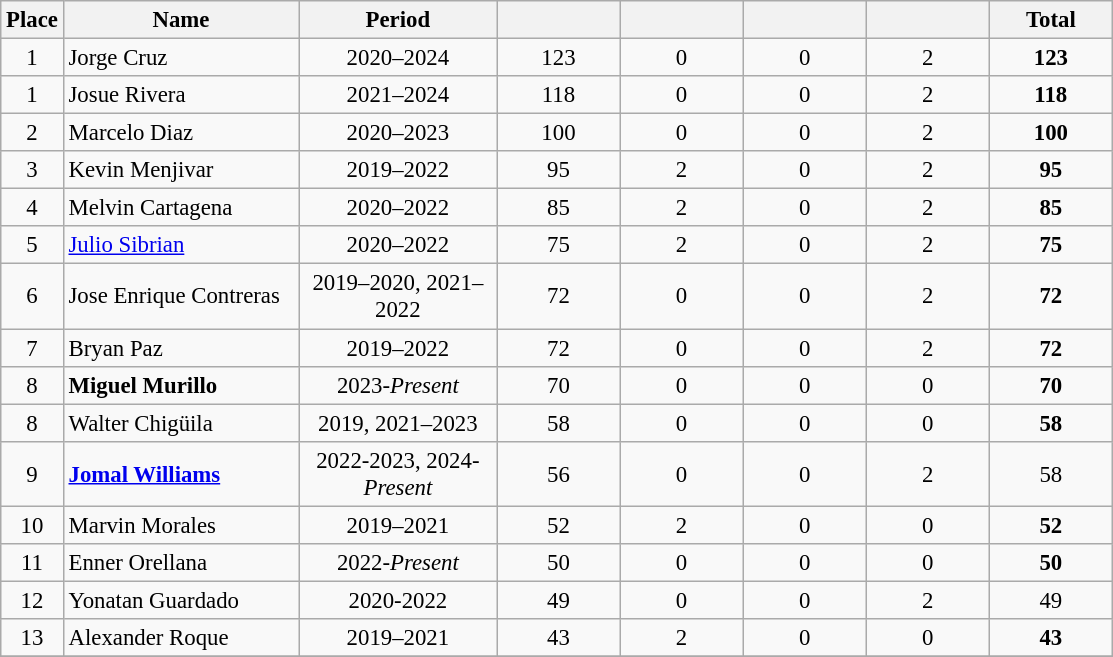<table class="wikitable sortable" style="font-size: 95%; text-align: center;">
<tr>
<th width=30>Place</th>
<th width=150>Name</th>
<th width=125>Period</th>
<th width=75></th>
<th width=75></th>
<th width=75></th>
<th width=75></th>
<th width=75><strong>Total</strong></th>
</tr>
<tr>
<td>1</td>
<td align="left"> Jorge Cruz</td>
<td>2020–2024</td>
<td>123</td>
<td>0</td>
<td>0</td>
<td>2</td>
<td><strong>123</strong></td>
</tr>
<tr>
<td>1</td>
<td align="left"> Josue Rivera</td>
<td>2021–2024</td>
<td>118</td>
<td>0</td>
<td>0</td>
<td>2</td>
<td><strong>118</strong></td>
</tr>
<tr>
<td>2</td>
<td align="left"> Marcelo Diaz</td>
<td>2020–2023</td>
<td>100</td>
<td>0</td>
<td>0</td>
<td>2</td>
<td><strong>100</strong></td>
</tr>
<tr>
<td>3</td>
<td align="left"> Kevin Menjivar</td>
<td>2019–2022</td>
<td>95</td>
<td>2</td>
<td>0</td>
<td>2</td>
<td><strong>95</strong></td>
</tr>
<tr>
<td>4</td>
<td align="left"> Melvin Cartagena</td>
<td>2020–2022</td>
<td>85</td>
<td>2</td>
<td>0</td>
<td>2</td>
<td><strong>85</strong></td>
</tr>
<tr>
<td>5</td>
<td align="left"> <a href='#'>Julio Sibrian</a></td>
<td>2020–2022</td>
<td>75</td>
<td>2</td>
<td>0</td>
<td>2</td>
<td><strong>75</strong></td>
</tr>
<tr>
<td>6</td>
<td align="left"> Jose Enrique Contreras</td>
<td>2019–2020, 2021–2022</td>
<td>72</td>
<td>0</td>
<td>0</td>
<td>2</td>
<td><strong>72</strong></td>
</tr>
<tr>
<td>7</td>
<td align="left"> Bryan Paz</td>
<td>2019–2022</td>
<td>72</td>
<td>0</td>
<td>0</td>
<td>2</td>
<td><strong>72</strong></td>
</tr>
<tr>
<td>8</td>
<td align="left"> <strong>Miguel Murillo</strong></td>
<td>2023-<em>Present</em></td>
<td>70</td>
<td>0</td>
<td>0</td>
<td>0</td>
<td><strong>70</strong></td>
</tr>
<tr>
<td>8</td>
<td align="left"> Walter Chigüila</td>
<td>2019, 2021–2023</td>
<td>58</td>
<td>0</td>
<td>0</td>
<td>0</td>
<td><strong>58</strong></td>
</tr>
<tr>
<td>9</td>
<td align="left"> <strong><a href='#'>Jomal Williams</a></strong></td>
<td>2022-2023, 2024-<em>Present</em></td>
<td>56</td>
<td>0</td>
<td>0</td>
<td>2</td>
<td>58</td>
</tr>
<tr>
<td>10</td>
<td align="left"> Marvin Morales</td>
<td>2019–2021</td>
<td>52</td>
<td>2</td>
<td>0</td>
<td>0</td>
<td><strong>52</strong></td>
</tr>
<tr>
<td>11</td>
<td align="left"> Enner Orellana</td>
<td>2022-<em>Present</em></td>
<td>50</td>
<td>0</td>
<td>0</td>
<td>0</td>
<td><strong>50</strong></td>
</tr>
<tr>
<td>12</td>
<td align="left"> Yonatan Guardado</td>
<td>2020-2022</td>
<td>49</td>
<td>0</td>
<td>0</td>
<td>2</td>
<td>49</td>
</tr>
<tr>
<td>13</td>
<td align="left"> Alexander Roque</td>
<td>2019–2021</td>
<td>43</td>
<td>2</td>
<td>0</td>
<td>0</td>
<td><strong>43</strong></td>
</tr>
<tr>
</tr>
</table>
